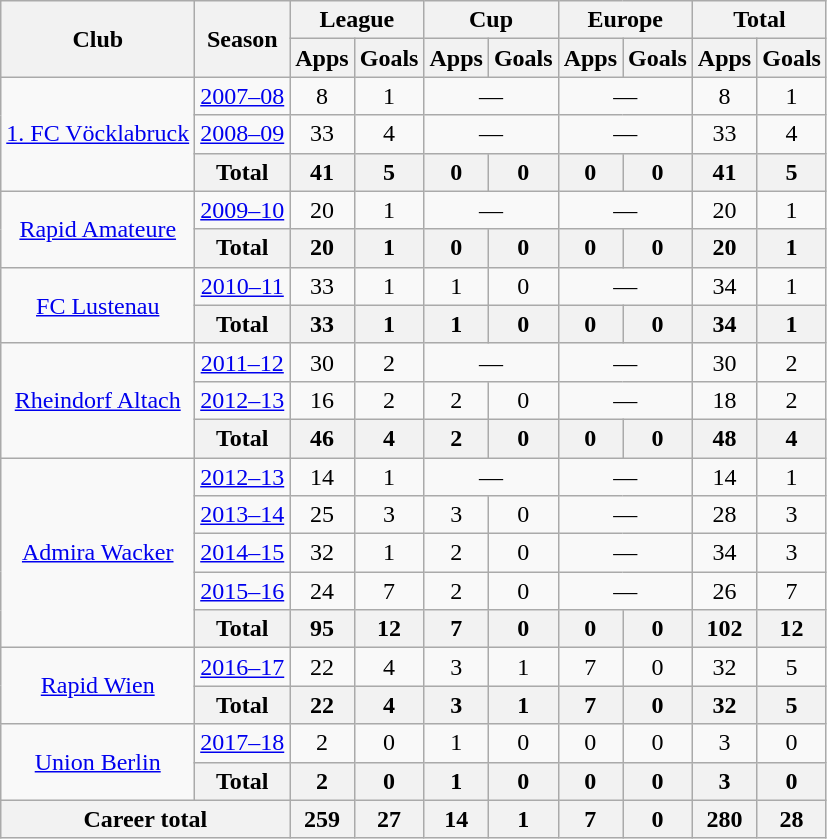<table class="wikitable" style="text-align: center;">
<tr>
<th rowspan="2">Club</th>
<th rowspan="2">Season</th>
<th colspan="2">League</th>
<th colspan="2">Cup</th>
<th colspan="2">Europe</th>
<th colspan="2">Total</th>
</tr>
<tr>
<th>Apps</th>
<th>Goals</th>
<th>Apps</th>
<th>Goals</th>
<th>Apps</th>
<th>Goals</th>
<th>Apps</th>
<th>Goals</th>
</tr>
<tr>
<td rowspan="3"><a href='#'>1. FC Vöcklabruck</a></td>
<td><a href='#'>2007–08</a></td>
<td>8</td>
<td>1</td>
<td colspan="2">—</td>
<td colspan="2">—</td>
<td>8</td>
<td>1</td>
</tr>
<tr>
<td><a href='#'>2008–09</a></td>
<td>33</td>
<td>4</td>
<td colspan="2">—</td>
<td colspan="2">—</td>
<td>33</td>
<td>4</td>
</tr>
<tr>
<th>Total</th>
<th>41</th>
<th>5</th>
<th>0</th>
<th>0</th>
<th>0</th>
<th>0</th>
<th>41</th>
<th>5</th>
</tr>
<tr>
<td rowspan="2"><a href='#'>Rapid Amateure</a></td>
<td><a href='#'>2009–10</a></td>
<td>20</td>
<td>1</td>
<td colspan="2">—</td>
<td colspan="2">—</td>
<td>20</td>
<td>1</td>
</tr>
<tr>
<th>Total</th>
<th>20</th>
<th>1</th>
<th 0>0</th>
<th>0</th>
<th>0</th>
<th>0</th>
<th>20</th>
<th>1</th>
</tr>
<tr>
<td rowspan="2"><a href='#'>FC Lustenau</a></td>
<td><a href='#'>2010–11</a></td>
<td>33</td>
<td>1</td>
<td>1</td>
<td>0</td>
<td colspan="2">—</td>
<td>34</td>
<td>1</td>
</tr>
<tr>
<th>Total</th>
<th>33</th>
<th>1</th>
<th>1</th>
<th>0</th>
<th>0</th>
<th>0</th>
<th>34</th>
<th>1</th>
</tr>
<tr>
<td rowspan="3"><a href='#'>Rheindorf Altach</a></td>
<td><a href='#'>2011–12</a></td>
<td>30</td>
<td>2</td>
<td colspan="2">—</td>
<td colspan="2">—</td>
<td>30</td>
<td>2</td>
</tr>
<tr>
<td><a href='#'>2012–13</a></td>
<td>16</td>
<td>2</td>
<td>2</td>
<td>0</td>
<td colspan="2">—</td>
<td>18</td>
<td>2</td>
</tr>
<tr>
<th>Total</th>
<th>46</th>
<th>4</th>
<th>2</th>
<th>0</th>
<th>0</th>
<th>0</th>
<th>48</th>
<th>4</th>
</tr>
<tr>
<td rowspan="5"><a href='#'>Admira Wacker</a></td>
<td><a href='#'>2012–13</a></td>
<td>14</td>
<td>1</td>
<td colspan="2">—</td>
<td colspan="2">—</td>
<td>14</td>
<td>1</td>
</tr>
<tr>
<td><a href='#'>2013–14</a></td>
<td>25</td>
<td>3</td>
<td>3</td>
<td>0</td>
<td colspan="2">—</td>
<td>28</td>
<td>3</td>
</tr>
<tr>
<td><a href='#'>2014–15</a></td>
<td>32</td>
<td>1</td>
<td>2</td>
<td>0</td>
<td colspan="2">—</td>
<td>34</td>
<td>3</td>
</tr>
<tr>
<td><a href='#'>2015–16</a></td>
<td>24</td>
<td>7</td>
<td>2</td>
<td>0</td>
<td colspan="2">—</td>
<td>26</td>
<td>7</td>
</tr>
<tr>
<th>Total</th>
<th>95</th>
<th>12</th>
<th>7</th>
<th>0</th>
<th>0</th>
<th>0</th>
<th>102</th>
<th>12</th>
</tr>
<tr>
<td rowspan="2"><a href='#'>Rapid Wien</a></td>
<td><a href='#'>2016–17</a></td>
<td>22</td>
<td>4</td>
<td>3</td>
<td>1</td>
<td>7</td>
<td>0</td>
<td>32</td>
<td>5</td>
</tr>
<tr>
<th>Total</th>
<th>22</th>
<th>4</th>
<th>3</th>
<th>1</th>
<th>7</th>
<th>0</th>
<th>32</th>
<th>5</th>
</tr>
<tr>
<td rowspan="2"><a href='#'>Union Berlin</a></td>
<td><a href='#'>2017–18</a></td>
<td>2</td>
<td>0</td>
<td>1</td>
<td>0</td>
<td>0</td>
<td>0</td>
<td>3</td>
<td>0</td>
</tr>
<tr>
<th>Total</th>
<th>2</th>
<th>0</th>
<th>1</th>
<th>0</th>
<th>0</th>
<th>0</th>
<th>3</th>
<th>0</th>
</tr>
<tr>
<th colspan="2">Career total</th>
<th>259</th>
<th>27</th>
<th>14</th>
<th>1</th>
<th>7</th>
<th>0</th>
<th>280</th>
<th>28</th>
</tr>
</table>
